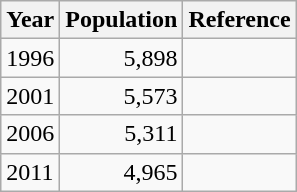<table class="wikitable">
<tr>
<th>Year</th>
<th>Population</th>
<th>Reference</th>
</tr>
<tr>
<td>1996</td>
<td align="right">5,898</td>
<td></td>
</tr>
<tr>
<td>2001</td>
<td align="right">5,573</td>
<td></td>
</tr>
<tr>
<td>2006</td>
<td align="right">5,311</td>
<td></td>
</tr>
<tr>
<td>2011</td>
<td align="right">4,965</td>
<td></td>
</tr>
</table>
